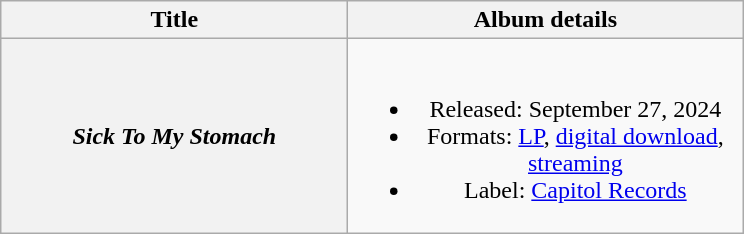<table class="wikitable plainrowheaders" style="text-align:center;">
<tr>
<th scope="col" style="width:14em;">Title</th>
<th scope="col" style="width:16em;">Album details</th>
</tr>
<tr>
<th scope="row"><em>Sick To My Stomach</em></th>
<td><br><ul><li>Released: September 27, 2024</li><li>Formats: <a href='#'>LP</a>, <a href='#'>digital download</a>, <a href='#'>streaming</a></li><li>Label: <a href='#'>Capitol Records</a></li></ul></td>
</tr>
</table>
